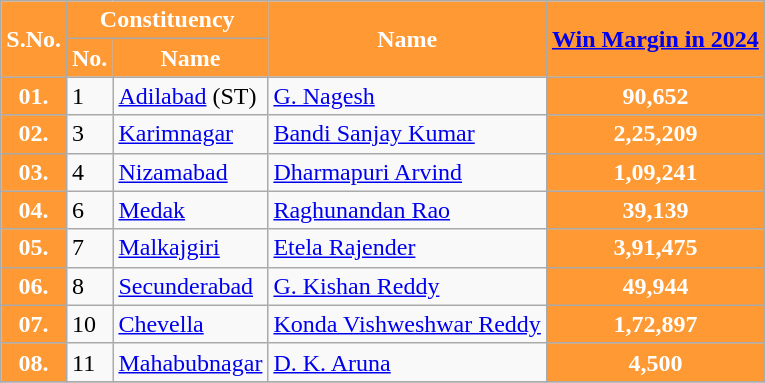<table class="wikitable sortable">
<tr>
<th style="background-color:#FF9933; color:white" rowspan=2>S.No.</th>
<th style="background-color:#FF9933; color:white" colspan=2>Constituency</th>
<th style="background-color:#FF9933; color:white" rowspan=2>Name</th>
<th style="background-color:#FF9933; color:white" rowspan=2><a href='#'>Win Margin in 2024</a></th>
</tr>
<tr>
<th style="background-color:#FF9933; color:white">No.</th>
<th style="background-color:#FF9933; color:white">Name</th>
</tr>
<tr>
<th style="background-color:#FF9933; color:white">01.</th>
<td>1</td>
<td><a href='#'>Adilabad</a> (ST)</td>
<td><a href='#'>G. Nagesh</a></td>
<td align=center style="background-color:#FF9933; color:white"><strong>90,652</strong></td>
</tr>
<tr>
<th style="background-color:#FF9933; color:white">02.</th>
<td>3</td>
<td><a href='#'>Karimnagar</a></td>
<td><a href='#'>Bandi Sanjay Kumar</a></td>
<td align=center style="background-color:#FF9933; color:white"><strong>2,25,209</strong></td>
</tr>
<tr>
<th style="background-color:#FF9933; color:white">03.</th>
<td>4</td>
<td><a href='#'>Nizamabad</a></td>
<td><a href='#'>Dharmapuri Arvind</a></td>
<td align=center style="background-color:#FF9933; color:white"><strong>1,09,241</strong></td>
</tr>
<tr>
<th style="background-color:#FF9933; color:white">04.</th>
<td>6</td>
<td><a href='#'>Medak</a></td>
<td><a href='#'>Raghunandan Rao</a></td>
<td align=center style="background-color:#FF9933; color:white"><strong>39,139</strong></td>
</tr>
<tr>
<th style="background-color:#FF9933; color:white">05.</th>
<td>7</td>
<td><a href='#'>Malkajgiri</a></td>
<td><a href='#'>Etela Rajender</a></td>
<td align=center style="background-color:#FF9933; color:white"><strong>3,91,475</strong></td>
</tr>
<tr>
<th style="background-color:#FF9933; color:white">06.</th>
<td>8</td>
<td><a href='#'>Secunderabad</a></td>
<td><a href='#'>G. Kishan Reddy</a></td>
<td align=center style="background-color:#FF9933; color:white"><strong>49,944</strong></td>
</tr>
<tr>
<th style="background-color:#FF9933; color:white">07.</th>
<td>10</td>
<td><a href='#'>Chevella</a></td>
<td><a href='#'>Konda Vishweshwar Reddy</a></td>
<td align=center style="background-color:#FF9933; color:white"><strong>1,72,897</strong></td>
</tr>
<tr>
<th style="background-color:#FF9933; color:white">08.</th>
<td>11</td>
<td><a href='#'>Mahabubnagar</a></td>
<td><a href='#'>D. K. Aruna</a></td>
<td align=center style="background-color:#FF9933; color:white"><strong>4,500</strong></td>
</tr>
<tr>
</tr>
</table>
